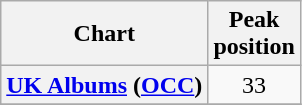<table class="wikitable plainrowheaders sortable" style="text-align:center;" border="1">
<tr>
<th scope="col">Chart</th>
<th scope="col">Peak<br>position</th>
</tr>
<tr>
<th scope="row"><a href='#'>UK Albums</a> (<a href='#'>OCC</a>)</th>
<td>33</td>
</tr>
<tr>
</tr>
</table>
